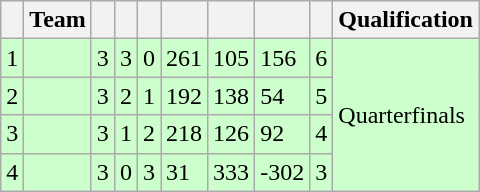<table class="wikitable">
<tr>
<th></th>
<th>Team</th>
<th></th>
<th></th>
<th></th>
<th></th>
<th></th>
<th></th>
<th></th>
<th>Qualification</th>
</tr>
<tr bgcolor=ccffcc>
<td>1</td>
<td></td>
<td>3</td>
<td>3</td>
<td>0</td>
<td>261</td>
<td>105</td>
<td>156</td>
<td>6</td>
<td rowspan=4>Quarterfinals</td>
</tr>
<tr bgcolor=ccffcc>
<td>2</td>
<td></td>
<td>3</td>
<td>2</td>
<td>1</td>
<td>192</td>
<td>138</td>
<td>54</td>
<td>5</td>
</tr>
<tr bgcolor=ccffcc>
<td>3</td>
<td></td>
<td>3</td>
<td>1</td>
<td>2</td>
<td>218</td>
<td>126</td>
<td>92</td>
<td>4</td>
</tr>
<tr bgcolor=ccffcc>
<td>4</td>
<td></td>
<td>3</td>
<td>0</td>
<td>3</td>
<td>31</td>
<td>333</td>
<td>-302</td>
<td>3</td>
</tr>
</table>
